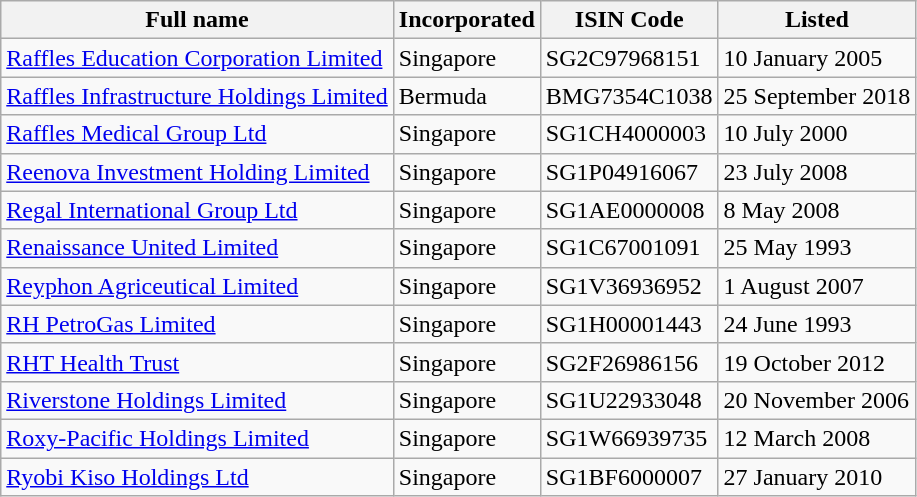<table class="wikitable">
<tr>
<th>Full name</th>
<th>Incorporated</th>
<th>ISIN Code</th>
<th>Listed</th>
</tr>
<tr>
<td><a href='#'>Raffles Education Corporation Limited</a></td>
<td>Singapore</td>
<td>SG2C97968151</td>
<td>10 January 2005</td>
</tr>
<tr>
<td><a href='#'>Raffles Infrastructure Holdings Limited</a></td>
<td>Bermuda</td>
<td>BMG7354C1038</td>
<td>25 September 2018</td>
</tr>
<tr>
<td><a href='#'>Raffles Medical Group Ltd</a></td>
<td>Singapore</td>
<td>SG1CH4000003</td>
<td>10 July 2000</td>
</tr>
<tr>
<td><a href='#'>Reenova Investment Holding Limited</a></td>
<td>Singapore</td>
<td>SG1P04916067</td>
<td>23 July 2008</td>
</tr>
<tr>
<td><a href='#'>Regal International Group Ltd</a></td>
<td>Singapore</td>
<td>SG1AE0000008</td>
<td>8 May 2008</td>
</tr>
<tr>
<td><a href='#'>Renaissance United Limited</a></td>
<td>Singapore</td>
<td>SG1C67001091</td>
<td>25 May 1993</td>
</tr>
<tr>
<td><a href='#'>Reyphon Agriceutical Limited</a></td>
<td>Singapore</td>
<td>SG1V36936952</td>
<td>1 August 2007</td>
</tr>
<tr>
<td><a href='#'>RH PetroGas Limited</a></td>
<td>Singapore</td>
<td>SG1H00001443</td>
<td>24 June 1993</td>
</tr>
<tr>
<td><a href='#'>RHT Health Trust</a></td>
<td>Singapore</td>
<td>SG2F26986156</td>
<td>19 October 2012</td>
</tr>
<tr>
<td><a href='#'>Riverstone Holdings Limited</a></td>
<td>Singapore</td>
<td>SG1U22933048</td>
<td>20 November 2006</td>
</tr>
<tr>
<td><a href='#'>Roxy-Pacific Holdings Limited</a></td>
<td>Singapore</td>
<td>SG1W66939735</td>
<td>12 March 2008</td>
</tr>
<tr>
<td><a href='#'>Ryobi Kiso Holdings Ltd</a></td>
<td>Singapore</td>
<td>SG1BF6000007</td>
<td>27 January 2010</td>
</tr>
</table>
